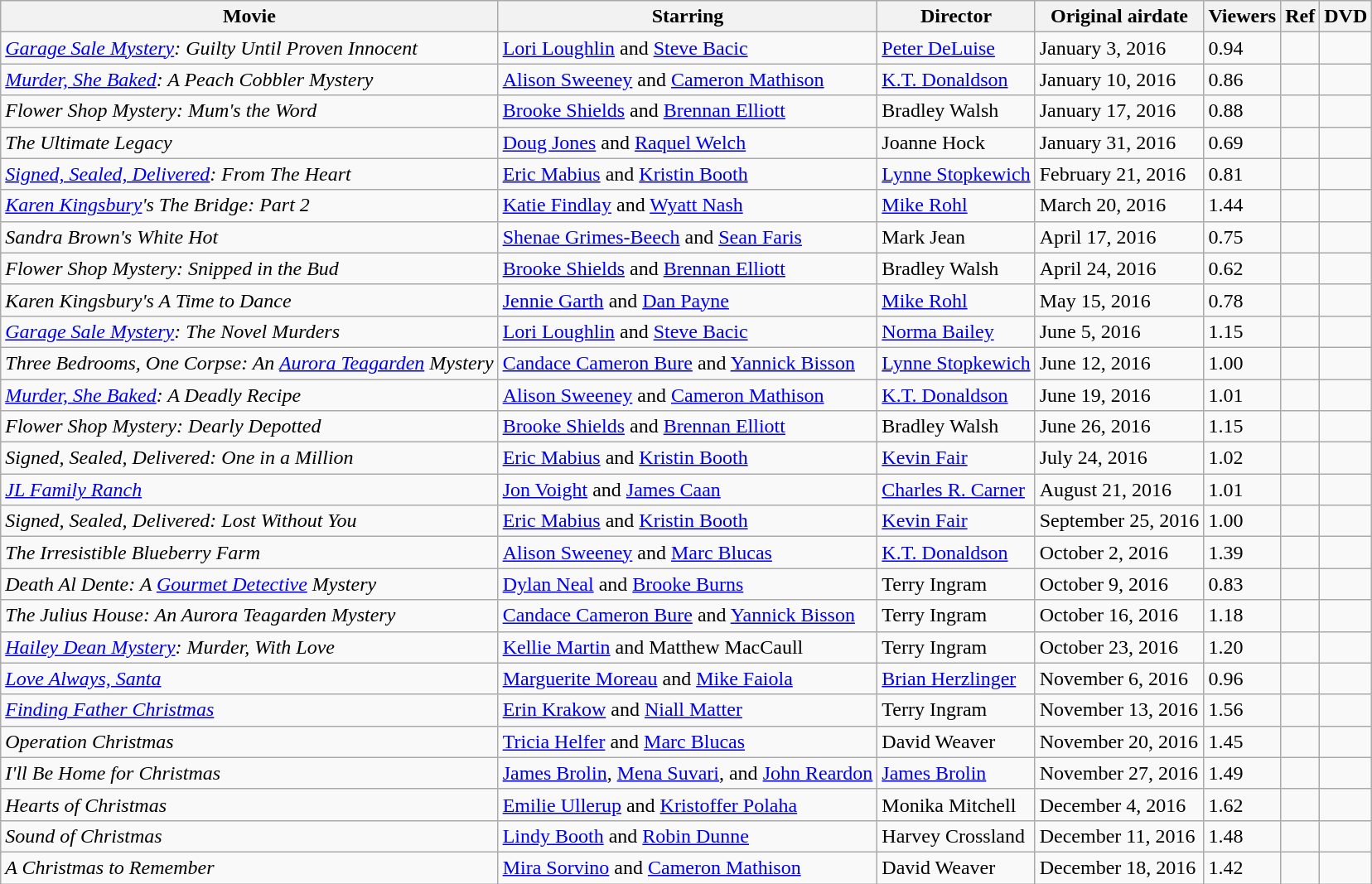<table class="wikitable sortable">
<tr>
<th scope="col" class="unsortable">Movie</th>
<th scope="col" class="unsortable">Starring</th>
<th scope="col" class="unsortable">Director</th>
<th scope="col" class="unsortable">Original airdate</th>
<th scope="col">Viewers</th>
<th scope="col" class="unsortable">Ref</th>
<th scope="col" class="unsortable">DVD</th>
</tr>
<tr>
<td><em><a href='#'>Garage Sale Mystery</a>: Guilty Until Proven Innocent</em></td>
<td><a href='#'>Lori Loughlin</a> and <a href='#'>Steve Bacic</a></td>
<td><a href='#'>Peter DeLuise</a></td>
<td>January 3, 2016</td>
<td>0.94</td>
<td></td>
<td></td>
</tr>
<tr>
<td><em><a href='#'>Murder, She Baked</a>: A Peach Cobbler Mystery</em></td>
<td><a href='#'>Alison Sweeney</a> and <a href='#'>Cameron Mathison</a></td>
<td><a href='#'>K.T. Donaldson</a></td>
<td>January 10, 2016</td>
<td>0.86</td>
<td></td>
<td></td>
</tr>
<tr>
<td><em>Flower Shop Mystery: Mum's the Word</em></td>
<td><a href='#'>Brooke Shields</a> and <a href='#'>Brennan Elliott</a></td>
<td>Bradley Walsh</td>
<td>January 17, 2016</td>
<td>0.88</td>
<td></td>
<td></td>
</tr>
<tr>
<td><em>The Ultimate Legacy</em></td>
<td><a href='#'>Doug Jones</a> and <a href='#'>Raquel Welch</a></td>
<td>Joanne Hock</td>
<td>January 31, 2016</td>
<td>0.69</td>
<td></td>
<td></td>
</tr>
<tr>
<td><em><a href='#'>Signed, Sealed, Delivered</a>: From The Heart</em></td>
<td><a href='#'>Eric Mabius</a> and <a href='#'>Kristin Booth</a></td>
<td><a href='#'>Lynne Stopkewich</a></td>
<td>February 21, 2016</td>
<td>0.81</td>
<td></td>
<td></td>
</tr>
<tr>
<td><em><a href='#'>Karen Kingsbury</a>'s The Bridge: Part 2</em></td>
<td><a href='#'>Katie Findlay</a> and <a href='#'>Wyatt Nash</a></td>
<td><a href='#'>Mike Rohl</a></td>
<td>March 20, 2016</td>
<td>1.44</td>
<td></td>
<td></td>
</tr>
<tr>
<td><em>Sandra Brown's White Hot</em></td>
<td><a href='#'>Shenae Grimes-Beech</a> and <a href='#'>Sean Faris</a></td>
<td>Mark Jean</td>
<td>April 17, 2016</td>
<td>0.75</td>
<td></td>
<td></td>
</tr>
<tr>
<td><em>Flower Shop Mystery: Snipped in the Bud</em></td>
<td><a href='#'>Brooke Shields</a> and <a href='#'>Brennan Elliott</a></td>
<td>Bradley Walsh</td>
<td>April 24, 2016</td>
<td>0.62</td>
<td></td>
<td></td>
</tr>
<tr>
<td><em>Karen Kingsbury's A Time to Dance</em></td>
<td><a href='#'>Jennie Garth</a> and <a href='#'>Dan Payne</a></td>
<td><a href='#'>Mike Rohl</a></td>
<td>May 15, 2016</td>
<td>0.78</td>
<td></td>
<td></td>
</tr>
<tr>
<td><em><a href='#'>Garage Sale Mystery</a>: The Novel Murders</em></td>
<td><a href='#'>Lori Loughlin</a> and <a href='#'>Steve Bacic</a></td>
<td><a href='#'>Norma Bailey</a></td>
<td>June 5, 2016</td>
<td>1.15</td>
<td></td>
<td></td>
</tr>
<tr>
<td><em>Three Bedrooms, One Corpse: An <a href='#'>Aurora Teagarden</a> Mystery</em></td>
<td><a href='#'>Candace Cameron Bure</a> and <a href='#'>Yannick Bisson</a></td>
<td><a href='#'>Lynne Stopkewich</a></td>
<td>June 12, 2016</td>
<td>1.00</td>
<td></td>
<td></td>
</tr>
<tr>
<td><em><a href='#'>Murder, She Baked</a>: A Deadly Recipe</em></td>
<td><a href='#'>Alison Sweeney</a> and <a href='#'>Cameron Mathison</a></td>
<td><a href='#'>K.T. Donaldson</a></td>
<td>June 19, 2016</td>
<td>1.01</td>
<td></td>
<td></td>
</tr>
<tr>
<td><em>Flower Shop Mystery: Dearly Depotted</em></td>
<td><a href='#'>Brooke Shields</a> and <a href='#'>Brennan Elliott</a></td>
<td>Bradley Walsh</td>
<td>June 26, 2016</td>
<td>1.15</td>
<td></td>
<td></td>
</tr>
<tr>
<td><em>Signed, Sealed, Delivered: One in a Million</em></td>
<td><a href='#'>Eric Mabius</a> and <a href='#'>Kristin Booth</a></td>
<td><a href='#'>Kevin Fair</a></td>
<td>July 24, 2016</td>
<td>1.02</td>
<td></td>
<td></td>
</tr>
<tr>
<td><em><a href='#'>JL Family Ranch</a></em></td>
<td><a href='#'>Jon Voight</a> and <a href='#'>James Caan</a></td>
<td><a href='#'>Charles R. Carner</a></td>
<td>August 21, 2016</td>
<td>1.01</td>
<td></td>
<td></td>
</tr>
<tr>
<td><em>Signed, Sealed, Delivered: Lost Without You</em></td>
<td><a href='#'>Eric Mabius</a> and <a href='#'>Kristin Booth</a></td>
<td><a href='#'>Kevin Fair</a></td>
<td>September 25, 2016</td>
<td>1.00</td>
<td></td>
<td></td>
</tr>
<tr>
<td><em>The Irresistible Blueberry Farm</em></td>
<td><a href='#'>Alison Sweeney</a> and <a href='#'>Marc Blucas</a></td>
<td><a href='#'>K.T. Donaldson</a></td>
<td>October 2, 2016</td>
<td>1.39</td>
<td></td>
<td></td>
</tr>
<tr>
<td><em>Death Al Dente: A <a href='#'>Gourmet Detective</a> Mystery</em></td>
<td><a href='#'>Dylan Neal</a> and <a href='#'>Brooke Burns</a></td>
<td>Terry Ingram</td>
<td>October 9, 2016</td>
<td>0.83</td>
<td></td>
<td></td>
</tr>
<tr>
<td><em>The Julius House: An Aurora Teagarden Mystery</em></td>
<td><a href='#'>Candace Cameron Bure</a> and <a href='#'>Yannick Bisson</a></td>
<td>Terry Ingram</td>
<td>October 16, 2016</td>
<td>1.18</td>
<td></td>
<td></td>
</tr>
<tr>
<td><em><a href='#'>Hailey Dean Mystery</a>: Murder, With Love</em></td>
<td><a href='#'>Kellie Martin</a> and Matthew MacCaull</td>
<td>Terry Ingram</td>
<td>October 23, 2016</td>
<td>1.20</td>
<td></td>
<td></td>
</tr>
<tr>
<td><em><a href='#'>Love Always, Santa</a></em></td>
<td><a href='#'>Marguerite Moreau</a> and <a href='#'>Mike Faiola</a></td>
<td><a href='#'>Brian Herzlinger</a></td>
<td>November 6, 2016</td>
<td>0.96</td>
<td></td>
<td></td>
</tr>
<tr>
<td><em><a href='#'>Finding Father Christmas</a></em></td>
<td><a href='#'>Erin Krakow</a> and <a href='#'>Niall Matter</a></td>
<td>Terry Ingram</td>
<td>November 13, 2016</td>
<td>1.56</td>
<td></td>
<td></td>
</tr>
<tr>
<td><em>Operation Christmas</em></td>
<td><a href='#'>Tricia Helfer</a> and <a href='#'>Marc Blucas</a></td>
<td>David Weaver</td>
<td>November 20, 2016</td>
<td>1.45</td>
<td></td>
<td></td>
</tr>
<tr>
<td><em>I'll Be Home for Christmas</em></td>
<td><a href='#'>James Brolin</a>, <a href='#'>Mena Suvari</a>, and <a href='#'>John Reardon</a></td>
<td><a href='#'>James Brolin</a></td>
<td>November 27, 2016</td>
<td>1.49</td>
<td></td>
<td></td>
</tr>
<tr>
<td><em>Hearts of Christmas</em></td>
<td><a href='#'>Emilie Ullerup</a> and <a href='#'>Kristoffer Polaha</a></td>
<td>Monika Mitchell</td>
<td>December 4, 2016</td>
<td>1.62</td>
<td></td>
<td></td>
</tr>
<tr>
<td><em>Sound of Christmas</em></td>
<td><a href='#'>Lindy Booth</a> and <a href='#'>Robin Dunne</a></td>
<td>Harvey Crossland</td>
<td>December 11, 2016</td>
<td>1.48</td>
<td></td>
<td></td>
</tr>
<tr>
<td><em>A Christmas to Remember</em></td>
<td><a href='#'>Mira Sorvino</a> and <a href='#'>Cameron Mathison</a></td>
<td>David Weaver</td>
<td>December 18, 2016</td>
<td>1.42</td>
<td></td>
<td></td>
</tr>
</table>
